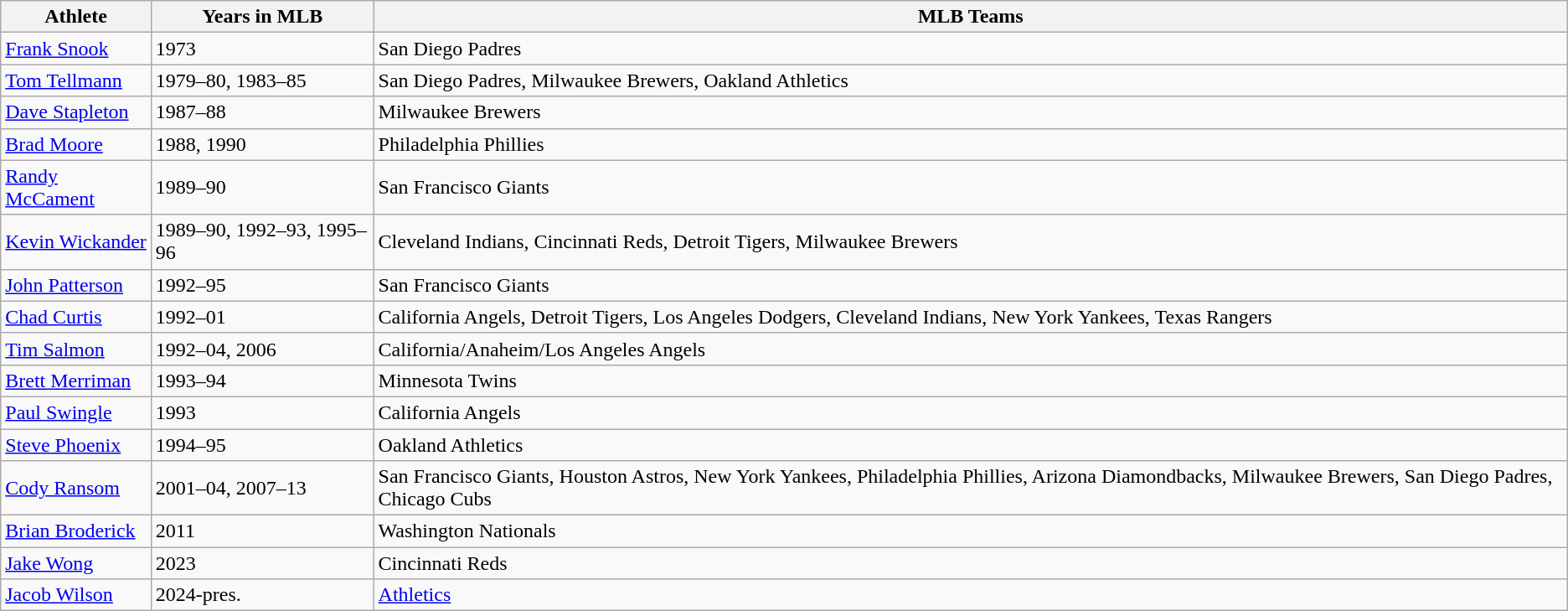<table class="wikitable">
<tr>
<th>Athlete</th>
<th>Years in MLB</th>
<th>MLB Teams</th>
</tr>
<tr>
<td><a href='#'>Frank Snook</a></td>
<td>1973</td>
<td>San Diego Padres</td>
</tr>
<tr>
<td><a href='#'>Tom Tellmann</a></td>
<td>1979–80, 1983–85</td>
<td>San Diego Padres, Milwaukee Brewers, Oakland Athletics</td>
</tr>
<tr>
<td><a href='#'>Dave Stapleton</a></td>
<td>1987–88</td>
<td>Milwaukee Brewers</td>
</tr>
<tr>
<td><a href='#'>Brad Moore</a></td>
<td>1988, 1990</td>
<td>Philadelphia Phillies</td>
</tr>
<tr>
<td><a href='#'>Randy McCament</a></td>
<td>1989–90</td>
<td>San Francisco Giants</td>
</tr>
<tr>
<td><a href='#'>Kevin Wickander</a></td>
<td>1989–90, 1992–93, 1995–96</td>
<td>Cleveland Indians, Cincinnati Reds, Detroit Tigers, Milwaukee Brewers</td>
</tr>
<tr>
<td><a href='#'>John Patterson</a></td>
<td>1992–95</td>
<td>San Francisco Giants</td>
</tr>
<tr>
<td><a href='#'>Chad Curtis</a></td>
<td>1992–01</td>
<td>California Angels, Detroit Tigers, Los Angeles Dodgers, Cleveland Indians, New York Yankees, Texas Rangers</td>
</tr>
<tr>
<td><a href='#'>Tim Salmon</a></td>
<td>1992–04, 2006</td>
<td>California/Anaheim/Los Angeles Angels</td>
</tr>
<tr>
<td><a href='#'>Brett Merriman</a></td>
<td>1993–94</td>
<td>Minnesota Twins</td>
</tr>
<tr>
<td><a href='#'>Paul Swingle</a></td>
<td>1993</td>
<td>California Angels</td>
</tr>
<tr>
<td><a href='#'>Steve Phoenix</a></td>
<td>1994–95</td>
<td>Oakland Athletics</td>
</tr>
<tr>
<td><a href='#'>Cody Ransom</a></td>
<td>2001–04, 2007–13</td>
<td>San Francisco Giants, Houston Astros, New York Yankees, Philadelphia Phillies, Arizona Diamondbacks, Milwaukee Brewers, San Diego Padres, Chicago Cubs</td>
</tr>
<tr>
<td><a href='#'>Brian Broderick</a></td>
<td>2011</td>
<td>Washington Nationals</td>
</tr>
<tr>
<td><a href='#'>Jake Wong</a></td>
<td>2023</td>
<td>Cincinnati Reds</td>
</tr>
<tr>
<td><a href='#'>Jacob Wilson</a></td>
<td>2024-pres.</td>
<td><a href='#'>Athletics</a></td>
</tr>
</table>
